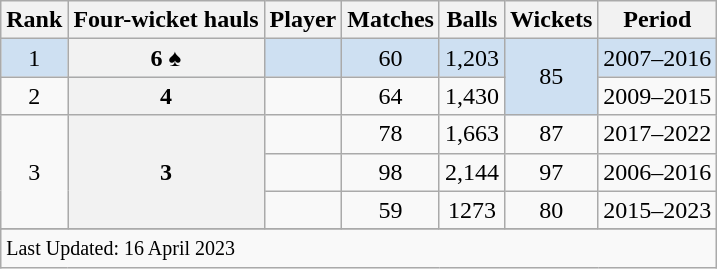<table class="wikitable plainrowheaders sortable">
<tr>
<th scope=col>Rank</th>
<th scope=col>Four-wicket hauls</th>
<th scope=col>Player</th>
<th scope=col>Matches</th>
<th scope=col>Balls</th>
<th scope=col>Wickets</th>
<th scope=col>Period</th>
</tr>
<tr bgcolor=#cee0f2>
<td align=center>1</td>
<th scope=row style=text-align:center;>6 ♠</th>
<td></td>
<td align=center>60</td>
<td align=center>1,203</td>
<td align=center rowspan=2>85</td>
<td>2007–2016</td>
</tr>
<tr>
<td align=center>2</td>
<th scope=row style=text-align:center;>4</th>
<td></td>
<td align=center>64</td>
<td align=center>1,430</td>
<td>2009–2015</td>
</tr>
<tr>
<td rowspan="3" align="center">3</td>
<th rowspan="3" scope="row" style="text-align:center;">3</th>
<td></td>
<td align=center>78</td>
<td align=center>1,663</td>
<td align=center>87</td>
<td>2017–2022</td>
</tr>
<tr>
<td></td>
<td align=center>98</td>
<td align=center>2,144</td>
<td align=center>97</td>
<td>2006–2016</td>
</tr>
<tr>
<td></td>
<td align="center">59</td>
<td align="center">1273</td>
<td align="center">80</td>
<td>2015–2023</td>
</tr>
<tr>
</tr>
<tr class=sortbottom>
<td colspan=7><small>Last Updated: 16 April 2023</small></td>
</tr>
</table>
